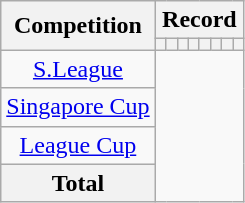<table class="wikitable" style="text-align: center">
<tr>
<th rowspan=2>Competition</th>
<th colspan=8>Record</th>
</tr>
<tr>
<th></th>
<th></th>
<th></th>
<th></th>
<th></th>
<th></th>
<th></th>
<th></th>
</tr>
<tr>
<td><a href='#'>S.League</a><br></td>
</tr>
<tr>
<td><a href='#'>Singapore Cup</a><br></td>
</tr>
<tr>
<td><a href='#'>League Cup</a><br></td>
</tr>
<tr>
<th>Total<br></th>
</tr>
</table>
